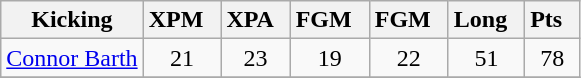<table class="wikitable">
<tr>
<th>  Kicking   </th>
<th>XPM  </th>
<th>XPA  </th>
<th>FGM  </th>
<th>FGM  </th>
<th>Long  </th>
<th>Pts  </th>
</tr>
<tr>
<td><a href='#'>Connor Barth</a></td>
<td align="center">21</td>
<td align="center">23</td>
<td align="center">19</td>
<td align="center">22</td>
<td align="center">51</td>
<td align="center">78</td>
</tr>
<tr>
</tr>
</table>
